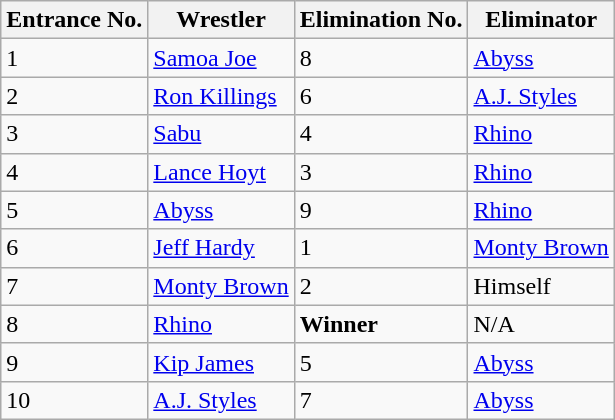<table class="wikitable sortable">
<tr>
<th>Entrance No.</th>
<th>Wrestler</th>
<th>Elimination No.</th>
<th>Eliminator</th>
</tr>
<tr>
<td>1</td>
<td><a href='#'>Samoa Joe</a></td>
<td>8</td>
<td><a href='#'>Abyss</a></td>
</tr>
<tr>
<td>2</td>
<td><a href='#'>Ron Killings</a></td>
<td>6</td>
<td><a href='#'>A.J. Styles</a></td>
</tr>
<tr>
<td>3</td>
<td><a href='#'>Sabu</a></td>
<td>4</td>
<td><a href='#'>Rhino</a></td>
</tr>
<tr>
<td>4</td>
<td><a href='#'>Lance Hoyt</a></td>
<td>3</td>
<td><a href='#'>Rhino</a></td>
</tr>
<tr>
<td>5</td>
<td><a href='#'>Abyss</a></td>
<td>9</td>
<td><a href='#'>Rhino</a></td>
</tr>
<tr>
<td>6</td>
<td><a href='#'>Jeff Hardy</a></td>
<td>1</td>
<td><a href='#'>Monty Brown</a></td>
</tr>
<tr>
<td>7</td>
<td><a href='#'>Monty Brown</a></td>
<td>2</td>
<td>Himself</td>
</tr>
<tr>
<td>8</td>
<td><a href='#'>Rhino</a></td>
<td><strong>Winner</strong></td>
<td>N/A</td>
</tr>
<tr>
<td>9</td>
<td><a href='#'>Kip James</a></td>
<td>5</td>
<td><a href='#'>Abyss</a></td>
</tr>
<tr>
<td>10</td>
<td><a href='#'>A.J. Styles</a></td>
<td>7</td>
<td><a href='#'>Abyss</a></td>
</tr>
</table>
